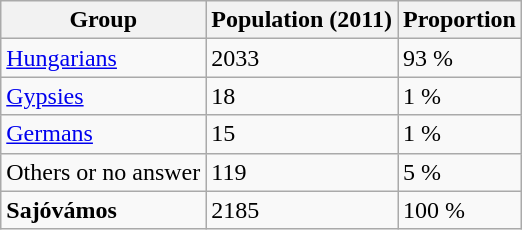<table class="wikitable sortable">
<tr>
<th>Group</th>
<th>Population (2011)</th>
<th>Proportion</th>
</tr>
<tr>
<td><a href='#'>Hungarians</a></td>
<td>2033</td>
<td>93 %</td>
</tr>
<tr>
<td><a href='#'>Gypsies</a></td>
<td>18</td>
<td>1 %</td>
</tr>
<tr>
<td><a href='#'>Germans</a></td>
<td>15</td>
<td>1 %</td>
</tr>
<tr>
<td>Others or no answer</td>
<td>119</td>
<td>5 %</td>
</tr>
<tr>
<td><strong>Sajóvámos</strong></td>
<td>2185</td>
<td>100 %</td>
</tr>
</table>
